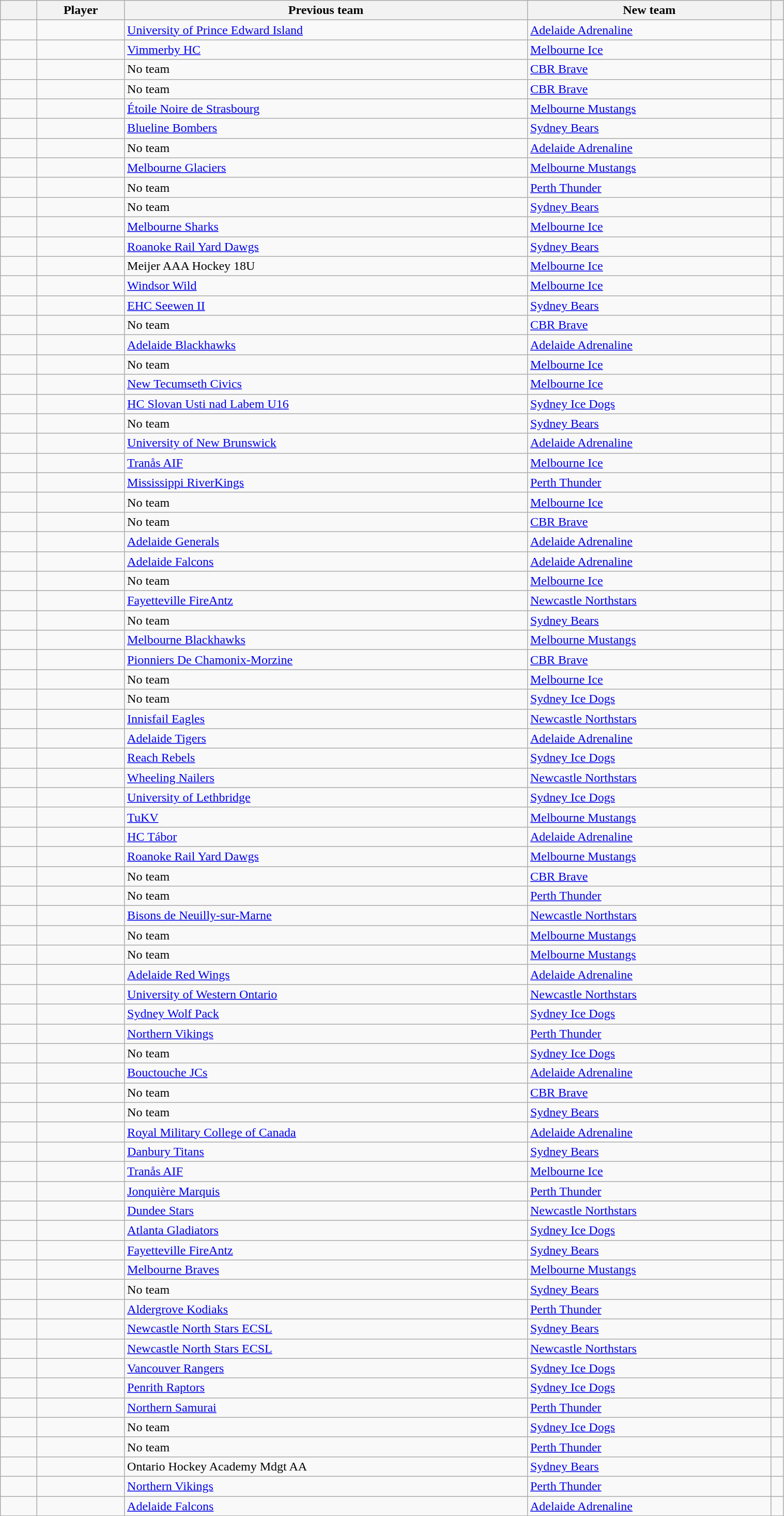<table class="sortable wikitable" width=80% font-size=90%>
<tr>
<th width=40></th>
<th>Player</th>
<th>Previous team</th>
<th>New team</th>
<th class="unsortable"></th>
</tr>
<tr>
<td align="center"></td>
<td></td>
<td><a href='#'>University of Prince Edward Island</a></td>
<td><a href='#'>Adelaide Adrenaline</a></td>
<td></td>
</tr>
<tr>
<td align="center"></td>
<td align="left"></td>
<td><a href='#'>Vimmerby HC</a></td>
<td><a href='#'>Melbourne Ice</a></td>
<td></td>
</tr>
<tr>
<td align="center"></td>
<td align="left"></td>
<td>No team</td>
<td><a href='#'>CBR Brave</a></td>
<td></td>
</tr>
<tr>
<td align="center"></td>
<td align="left"></td>
<td>No team</td>
<td><a href='#'>CBR Brave</a></td>
<td></td>
</tr>
<tr>
<td align="center"></td>
<td></td>
<td><a href='#'>Étoile Noire de Strasbourg</a></td>
<td><a href='#'>Melbourne Mustangs</a></td>
<td></td>
</tr>
<tr>
<td align="center"></td>
<td></td>
<td><a href='#'>Blueline Bombers</a></td>
<td><a href='#'>Sydney Bears</a></td>
<td></td>
</tr>
<tr>
<td align="center"></td>
<td></td>
<td>No team</td>
<td><a href='#'>Adelaide Adrenaline</a></td>
<td></td>
</tr>
<tr>
<td align="center"></td>
<td></td>
<td><a href='#'>Melbourne Glaciers</a></td>
<td><a href='#'>Melbourne Mustangs</a></td>
<td></td>
</tr>
<tr>
<td align="center"></td>
<td></td>
<td>No team</td>
<td><a href='#'>Perth Thunder</a></td>
<td></td>
</tr>
<tr>
<td align="center"></td>
<td></td>
<td>No team</td>
<td><a href='#'>Sydney Bears</a></td>
<td></td>
</tr>
<tr>
<td align="center"></td>
<td></td>
<td><a href='#'>Melbourne Sharks</a></td>
<td><a href='#'>Melbourne Ice</a></td>
<td></td>
</tr>
<tr>
<td align="center"></td>
<td></td>
<td><a href='#'>Roanoke Rail Yard Dawgs</a></td>
<td><a href='#'>Sydney Bears</a></td>
<td></td>
</tr>
<tr>
<td align="center"></td>
<td></td>
<td>Meijer AAA Hockey 18U</td>
<td><a href='#'>Melbourne Ice</a></td>
<td></td>
</tr>
<tr>
<td align="center"></td>
<td></td>
<td><a href='#'>Windsor Wild</a></td>
<td><a href='#'>Melbourne Ice</a></td>
<td></td>
</tr>
<tr>
<td align="center"></td>
<td></td>
<td><a href='#'>EHC Seewen II</a></td>
<td><a href='#'>Sydney Bears</a></td>
<td></td>
</tr>
<tr>
<td align="center"></td>
<td></td>
<td>No team</td>
<td><a href='#'>CBR Brave</a></td>
<td></td>
</tr>
<tr>
<td align="center"></td>
<td></td>
<td><a href='#'>Adelaide Blackhawks</a></td>
<td><a href='#'>Adelaide Adrenaline</a></td>
<td></td>
</tr>
<tr>
<td align="center"></td>
<td></td>
<td>No team</td>
<td><a href='#'>Melbourne Ice</a></td>
<td></td>
</tr>
<tr>
<td align="center"></td>
<td></td>
<td><a href='#'>New Tecumseth Civics</a></td>
<td><a href='#'>Melbourne Ice</a></td>
<td></td>
</tr>
<tr>
<td align="center"></td>
<td></td>
<td><a href='#'>HC Slovan Usti nad Labem U16</a></td>
<td><a href='#'>Sydney Ice Dogs</a></td>
<td></td>
</tr>
<tr>
<td align="center"></td>
<td></td>
<td>No team</td>
<td><a href='#'>Sydney Bears</a></td>
<td></td>
</tr>
<tr>
<td align="center"></td>
<td></td>
<td><a href='#'>University of New Brunswick</a></td>
<td><a href='#'>Adelaide Adrenaline</a></td>
<td></td>
</tr>
<tr>
<td align="center"></td>
<td></td>
<td><a href='#'>Tranås AIF</a></td>
<td><a href='#'>Melbourne Ice</a></td>
<td></td>
</tr>
<tr>
<td align="center"></td>
<td></td>
<td><a href='#'>Mississippi RiverKings</a></td>
<td><a href='#'>Perth Thunder</a></td>
<td></td>
</tr>
<tr>
<td align="center"></td>
<td></td>
<td>No team</td>
<td><a href='#'>Melbourne Ice</a></td>
<td></td>
</tr>
<tr>
<td align="center"></td>
<td></td>
<td>No team</td>
<td><a href='#'>CBR Brave</a></td>
<td></td>
</tr>
<tr>
<td align="center"></td>
<td></td>
<td><a href='#'>Adelaide Generals</a></td>
<td><a href='#'>Adelaide Adrenaline</a></td>
<td></td>
</tr>
<tr>
<td align="center"></td>
<td></td>
<td><a href='#'>Adelaide Falcons</a></td>
<td><a href='#'>Adelaide Adrenaline</a></td>
<td></td>
</tr>
<tr>
<td align="center"></td>
<td align="left"></td>
<td>No team</td>
<td><a href='#'>Melbourne Ice</a></td>
<td></td>
</tr>
<tr>
<td align="center"></td>
<td align="left"></td>
<td><a href='#'>Fayetteville FireAntz</a></td>
<td><a href='#'>Newcastle Northstars</a></td>
<td></td>
</tr>
<tr>
<td align="center"></td>
<td></td>
<td>No team</td>
<td><a href='#'>Sydney Bears</a></td>
<td></td>
</tr>
<tr>
<td align="center"></td>
<td></td>
<td><a href='#'>Melbourne Blackhawks</a></td>
<td><a href='#'>Melbourne Mustangs</a></td>
<td></td>
</tr>
<tr>
<td align="center"></td>
<td></td>
<td><a href='#'>Pionniers De Chamonix-Morzine</a></td>
<td><a href='#'>CBR Brave</a></td>
<td></td>
</tr>
<tr>
<td align="center"></td>
<td></td>
<td>No team</td>
<td><a href='#'>Melbourne Ice</a></td>
<td></td>
</tr>
<tr>
<td align="center"></td>
<td></td>
<td>No team</td>
<td><a href='#'>Sydney Ice Dogs</a></td>
<td></td>
</tr>
<tr>
<td align="center"></td>
<td></td>
<td><a href='#'>Innisfail Eagles</a></td>
<td><a href='#'>Newcastle Northstars</a></td>
<td></td>
</tr>
<tr>
<td align="center"></td>
<td></td>
<td><a href='#'>Adelaide Tigers</a></td>
<td><a href='#'>Adelaide Adrenaline</a></td>
<td></td>
</tr>
<tr>
<td align="center"></td>
<td></td>
<td><a href='#'>Reach Rebels</a></td>
<td><a href='#'>Sydney Ice Dogs</a></td>
<td></td>
</tr>
<tr>
<td align="center"></td>
<td></td>
<td><a href='#'>Wheeling Nailers</a></td>
<td><a href='#'>Newcastle Northstars</a></td>
<td></td>
</tr>
<tr>
<td align="center"></td>
<td></td>
<td><a href='#'>University of Lethbridge</a></td>
<td><a href='#'>Sydney Ice Dogs</a></td>
<td></td>
</tr>
<tr>
<td align="center"></td>
<td></td>
<td><a href='#'>TuKV</a></td>
<td><a href='#'>Melbourne Mustangs</a></td>
<td></td>
</tr>
<tr>
<td align="center"></td>
<td></td>
<td><a href='#'>HC Tábor</a></td>
<td><a href='#'>Adelaide Adrenaline</a></td>
<td></td>
</tr>
<tr>
<td align="center"></td>
<td></td>
<td><a href='#'>Roanoke Rail Yard Dawgs</a></td>
<td><a href='#'>Melbourne Mustangs</a></td>
<td></td>
</tr>
<tr>
<td align="center"></td>
<td></td>
<td>No team</td>
<td><a href='#'>CBR Brave</a></td>
<td></td>
</tr>
<tr>
<td align="center"></td>
<td></td>
<td>No team</td>
<td><a href='#'>Perth Thunder</a></td>
<td></td>
</tr>
<tr>
<td align="center"></td>
<td></td>
<td><a href='#'>Bisons de Neuilly-sur-Marne</a></td>
<td><a href='#'>Newcastle Northstars</a></td>
<td></td>
</tr>
<tr>
<td align="center"></td>
<td></td>
<td>No team</td>
<td><a href='#'>Melbourne Mustangs</a></td>
<td></td>
</tr>
<tr>
<td align="center"></td>
<td></td>
<td>No team</td>
<td><a href='#'>Melbourne Mustangs</a></td>
<td></td>
</tr>
<tr>
<td align="center"></td>
<td></td>
<td><a href='#'>Adelaide Red Wings</a></td>
<td><a href='#'>Adelaide Adrenaline</a></td>
<td></td>
</tr>
<tr>
<td align="center"></td>
<td></td>
<td><a href='#'>University of Western Ontario</a></td>
<td><a href='#'>Newcastle Northstars</a></td>
<td></td>
</tr>
<tr>
<td align="center"></td>
<td></td>
<td><a href='#'>Sydney Wolf Pack</a></td>
<td><a href='#'>Sydney Ice Dogs</a></td>
<td></td>
</tr>
<tr>
<td align="center"></td>
<td></td>
<td><a href='#'>Northern Vikings</a></td>
<td><a href='#'>Perth Thunder</a></td>
<td></td>
</tr>
<tr>
<td align="center"></td>
<td></td>
<td>No team</td>
<td><a href='#'>Sydney Ice Dogs</a></td>
<td></td>
</tr>
<tr>
<td align="center"></td>
<td></td>
<td><a href='#'>Bouctouche JCs</a></td>
<td><a href='#'>Adelaide Adrenaline</a></td>
<td></td>
</tr>
<tr>
<td align="center"></td>
<td></td>
<td>No team</td>
<td><a href='#'>CBR Brave</a></td>
<td></td>
</tr>
<tr>
<td align="center"></td>
<td></td>
<td>No team</td>
<td><a href='#'>Sydney Bears</a></td>
<td></td>
</tr>
<tr>
<td align="center"></td>
<td></td>
<td><a href='#'>Royal Military College of Canada</a></td>
<td><a href='#'>Adelaide Adrenaline</a></td>
<td></td>
</tr>
<tr>
<td align="center"></td>
<td></td>
<td><a href='#'>Danbury Titans</a></td>
<td><a href='#'>Sydney Bears</a></td>
<td></td>
</tr>
<tr>
<td align="center"></td>
<td></td>
<td><a href='#'>Tranås AIF</a></td>
<td><a href='#'>Melbourne Ice</a></td>
<td></td>
</tr>
<tr>
<td align="center"></td>
<td></td>
<td><a href='#'>Jonquière Marquis</a></td>
<td><a href='#'>Perth Thunder</a></td>
<td></td>
</tr>
<tr>
<td align="center"></td>
<td></td>
<td><a href='#'>Dundee Stars</a></td>
<td><a href='#'>Newcastle Northstars</a></td>
<td></td>
</tr>
<tr>
<td align="center"></td>
<td></td>
<td><a href='#'>Atlanta Gladiators</a></td>
<td><a href='#'>Sydney Ice Dogs</a></td>
<td></td>
</tr>
<tr>
<td align="center"></td>
<td></td>
<td><a href='#'>Fayetteville FireAntz</a></td>
<td><a href='#'>Sydney Bears</a></td>
<td></td>
</tr>
<tr>
<td align="center"></td>
<td></td>
<td><a href='#'>Melbourne Braves</a></td>
<td><a href='#'>Melbourne Mustangs</a></td>
<td></td>
</tr>
<tr>
<td align="center"></td>
<td></td>
<td>No team</td>
<td><a href='#'>Sydney Bears</a></td>
<td></td>
</tr>
<tr>
<td align="center"></td>
<td></td>
<td><a href='#'>Aldergrove Kodiaks</a></td>
<td><a href='#'>Perth Thunder</a></td>
<td></td>
</tr>
<tr>
<td align="center"></td>
<td></td>
<td><a href='#'>Newcastle North Stars ECSL</a></td>
<td><a href='#'>Sydney Bears</a></td>
<td></td>
</tr>
<tr>
<td align="center"></td>
<td></td>
<td><a href='#'>Newcastle North Stars ECSL</a></td>
<td><a href='#'>Newcastle Northstars</a></td>
<td></td>
</tr>
<tr>
<td align="center"></td>
<td></td>
<td><a href='#'>Vancouver Rangers</a></td>
<td><a href='#'>Sydney Ice Dogs</a></td>
<td></td>
</tr>
<tr>
<td align="center"></td>
<td></td>
<td><a href='#'>Penrith Raptors</a></td>
<td><a href='#'>Sydney Ice Dogs</a></td>
<td></td>
</tr>
<tr>
<td align="center"></td>
<td></td>
<td><a href='#'>Northern Samurai</a></td>
<td><a href='#'>Perth Thunder</a></td>
<td></td>
</tr>
<tr>
<td align="center"></td>
<td></td>
<td>No team</td>
<td><a href='#'>Sydney Ice Dogs</a></td>
<td></td>
</tr>
<tr>
<td align="center"></td>
<td></td>
<td>No team</td>
<td><a href='#'>Perth Thunder</a></td>
<td></td>
</tr>
<tr>
<td align="center"></td>
<td></td>
<td>Ontario Hockey Academy Mdgt AA</td>
<td><a href='#'>Sydney Bears</a></td>
<td></td>
</tr>
<tr>
<td align="center"></td>
<td></td>
<td><a href='#'>Northern Vikings</a></td>
<td><a href='#'>Perth Thunder</a></td>
<td></td>
</tr>
<tr>
<td align="center"></td>
<td></td>
<td><a href='#'>Adelaide Falcons</a></td>
<td><a href='#'>Adelaide Adrenaline</a></td>
<td></td>
</tr>
</table>
